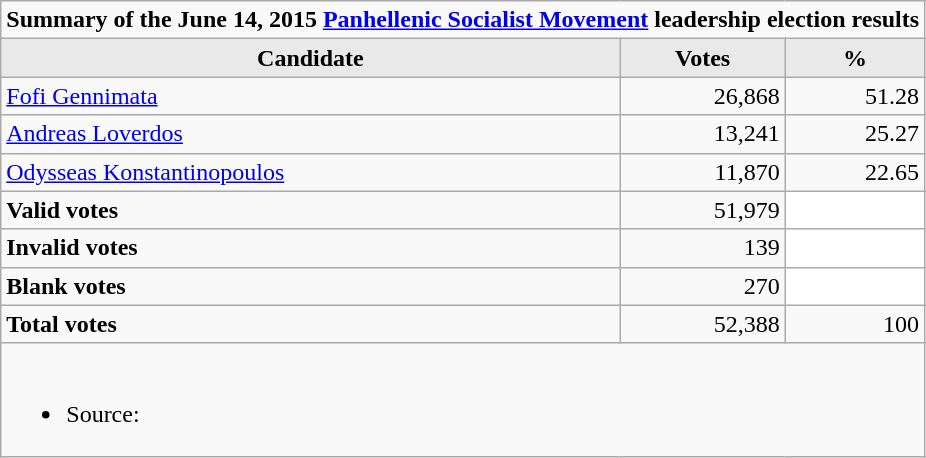<table class="wikitable">
<tr>
<td colspan="3"><strong>Summary of the June 14, 2015 <a href='#'>Panhellenic Socialist Movement</a> leadership election results</strong></td>
</tr>
<tr>
<th style="background-color:#E9E9E9" align=left>Candidate</th>
<th style="background-color:#E9E9E9" align=right>Votes</th>
<th style="background-color:#E9E9E9" align=right>%</th>
</tr>
<tr>
<td align=left><a href='#'>Fofi Gennimata</a></td>
<td align="right">26,868</td>
<td align="right">51.28</td>
</tr>
<tr>
<td align=left><a href='#'>Andreas Loverdos</a></td>
<td align="right">13,241</td>
<td align="right">25.27</td>
</tr>
<tr>
<td align=left><a href='#'>Odysseas Konstantinopoulos</a></td>
<td align="right">11,870</td>
<td align="right">22.65</td>
</tr>
<tr>
<td align=left><strong>Valid votes</strong></td>
<td align="right">51,979</td>
<td bgcolor="white"></td>
</tr>
<tr>
<td align=left><strong>Invalid votes</strong></td>
<td align="right">139</td>
<td bgcolor="white"></td>
</tr>
<tr>
<td align=left><strong>Blank votes</strong></td>
<td align="right">270</td>
<td bgcolor="white"></td>
</tr>
<tr>
<td align=left><strong>Total votes</strong></td>
<td align="right">52,388</td>
<td align="right">100</td>
</tr>
<tr>
<td align=left colspan=3><br><ul><li>Source: </li></ul></td>
</tr>
</table>
